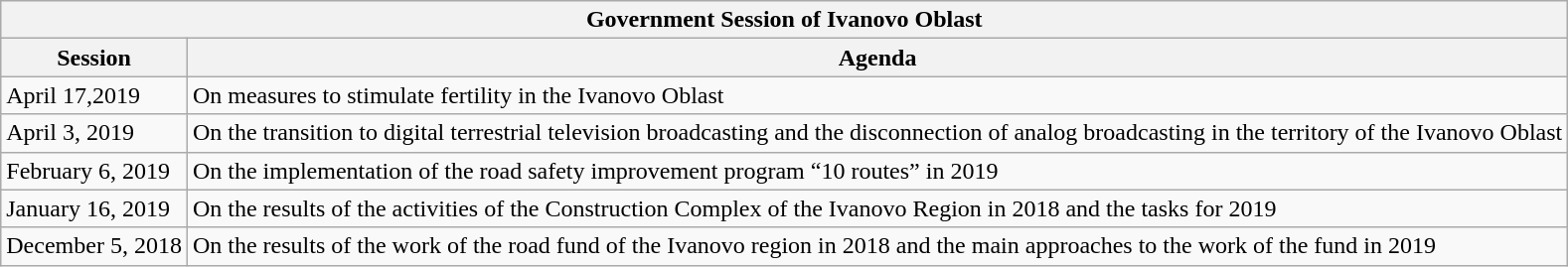<table class="wikitable">
<tr>
<th colspan="2"> Government Session of Ivanovo Oblast</th>
</tr>
<tr>
<th>Session</th>
<th>Agenda</th>
</tr>
<tr>
<td>April 17,2019</td>
<td>On measures to stimulate fertility in the Ivanovo Oblast</td>
</tr>
<tr>
<td>April 3, 2019</td>
<td>On the transition to digital terrestrial television broadcasting and the disconnection of analog broadcasting in the territory of the Ivanovo Oblast</td>
</tr>
<tr>
<td>February 6, 2019</td>
<td>On the implementation of the road safety improvement program “10 routes” in 2019</td>
</tr>
<tr>
<td>January 16, 2019</td>
<td>On the results of the activities of the Construction Complex of the Ivanovo Region in 2018 and the tasks for 2019</td>
</tr>
<tr>
<td>December 5, 2018</td>
<td>On the results of the work of the road fund of the Ivanovo region in 2018 and the main approaches to the work of the fund in 2019</td>
</tr>
</table>
